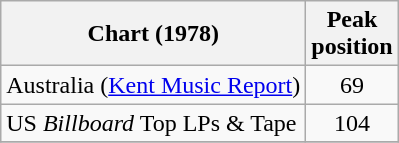<table class="wikitable">
<tr>
<th>Chart (1978)</th>
<th>Peak<br>position</th>
</tr>
<tr>
<td align="left">Australia (<a href='#'>Kent Music Report</a>)</td>
<td style="text-align:center;">69</td>
</tr>
<tr>
<td>US <em>Billboard</em> Top LPs & Tape</td>
<td align="center">104</td>
</tr>
<tr>
</tr>
</table>
